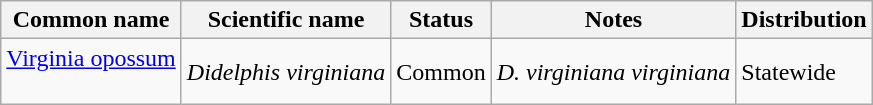<table class="wikitable">
<tr>
<th>Common name</th>
<th>Scientific name</th>
<th>Status</th>
<th>Notes</th>
<th>Distribution</th>
</tr>
<tr>
<td><a href='#'>Virginia opossum</a><br><br></td>
<td><em>Didelphis virginiana</em></td>
<td>Common</td>
<td><em>D. virginiana virginiana</em></td>
<td>Statewide</td>
</tr>
</table>
